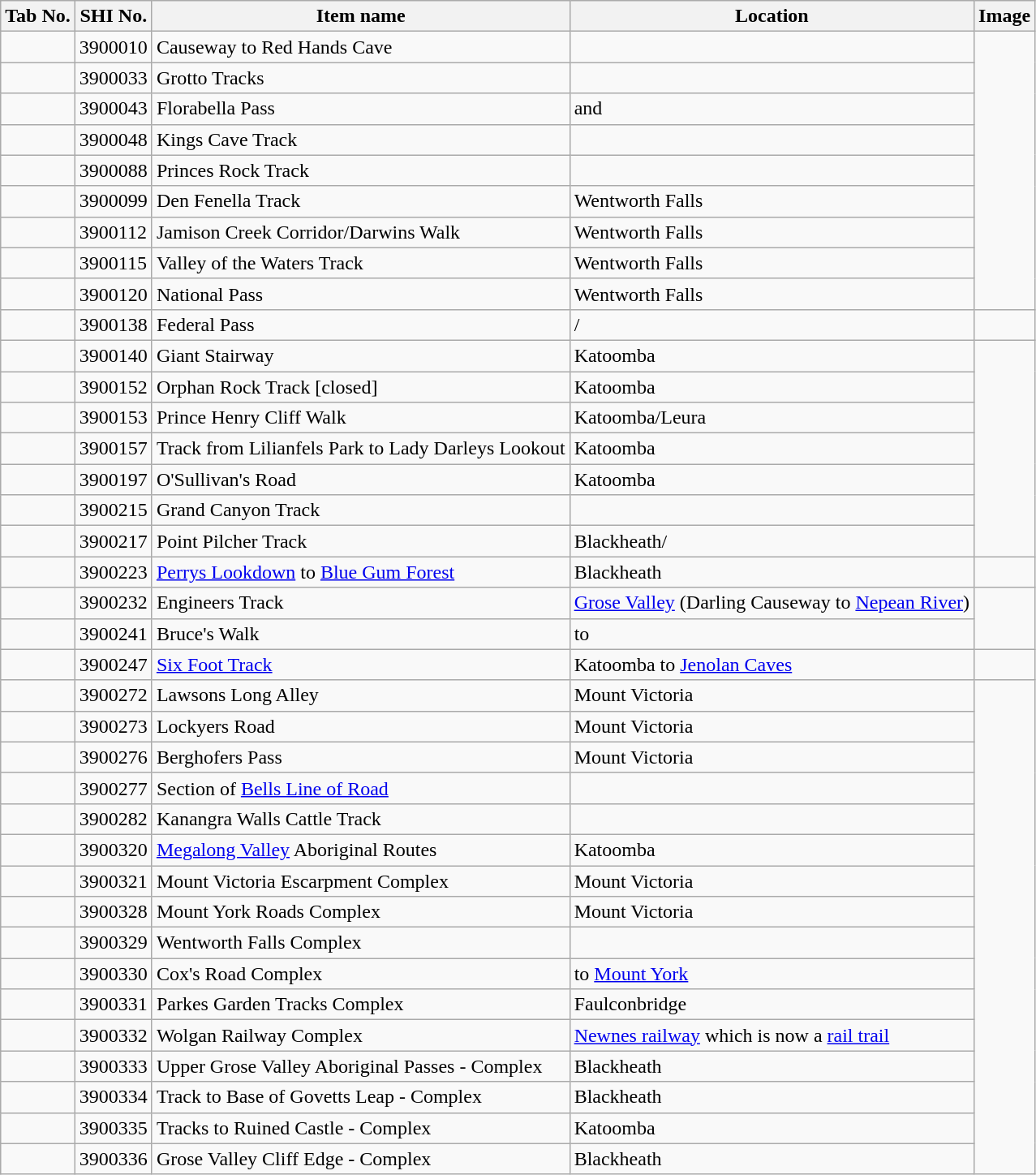<table class="wikitable sortable" style="text-align:left">
<tr>
<th>Tab No.</th>
<th>SHI No.</th>
<th>Item name</th>
<th>Location</th>
<th>Image</th>
</tr>
<tr>
<td align=center></td>
<td>3900010</td>
<td>Causeway to Red Hands Cave</td>
<td></td>
</tr>
<tr>
<td align=center></td>
<td>3900033</td>
<td>Grotto Tracks</td>
<td></td>
</tr>
<tr>
<td align=center></td>
<td>3900043</td>
<td>Florabella Pass</td>
<td> and </td>
</tr>
<tr>
<td align=center></td>
<td>3900048</td>
<td>Kings Cave Track</td>
<td></td>
</tr>
<tr>
<td align=center></td>
<td>3900088</td>
<td>Princes Rock Track</td>
<td></td>
</tr>
<tr>
<td align=center></td>
<td>3900099</td>
<td>Den Fenella Track</td>
<td>Wentworth Falls</td>
</tr>
<tr>
<td align=center></td>
<td>3900112</td>
<td>Jamison Creek Corridor/Darwins Walk</td>
<td>Wentworth Falls</td>
</tr>
<tr>
<td align=center></td>
<td>3900115</td>
<td>Valley of the Waters Track</td>
<td>Wentworth Falls</td>
</tr>
<tr>
<td align=center></td>
<td>3900120</td>
<td>National Pass</td>
<td>Wentworth Falls</td>
</tr>
<tr>
<td align=center></td>
<td>3900138</td>
<td>Federal Pass</td>
<td>/</td>
<td></td>
</tr>
<tr>
<td align=center></td>
<td>3900140</td>
<td>Giant Stairway</td>
<td>Katoomba</td>
</tr>
<tr>
<td align=center></td>
<td>3900152</td>
<td>Orphan Rock Track [closed]</td>
<td>Katoomba</td>
</tr>
<tr>
<td align=center></td>
<td>3900153</td>
<td>Prince Henry Cliff Walk</td>
<td>Katoomba/Leura</td>
</tr>
<tr>
<td align=center></td>
<td>3900157</td>
<td>Track from Lilianfels Park to Lady Darleys Lookout</td>
<td>Katoomba</td>
</tr>
<tr>
<td align=center></td>
<td>3900197</td>
<td>O'Sullivan's Road</td>
<td>Katoomba</td>
</tr>
<tr>
<td align=center></td>
<td>3900215</td>
<td>Grand Canyon Track</td>
<td></td>
</tr>
<tr>
<td align=center></td>
<td>3900217</td>
<td>Point Pilcher Track</td>
<td>Blackheath/</td>
</tr>
<tr>
<td align=center></td>
<td>3900223</td>
<td><a href='#'>Perrys Lookdown</a> to <a href='#'>Blue Gum Forest</a></td>
<td>Blackheath</td>
<td></td>
</tr>
<tr>
<td align=center></td>
<td>3900232</td>
<td>Engineers Track</td>
<td><a href='#'>Grose Valley</a> (Darling Causeway to <a href='#'>Nepean River</a>)</td>
</tr>
<tr>
<td align=center></td>
<td>3900241</td>
<td>Bruce's Walk</td>
<td> to </td>
</tr>
<tr>
<td align=center></td>
<td>3900247</td>
<td><a href='#'>Six Foot Track</a></td>
<td>Katoomba to <a href='#'>Jenolan Caves</a></td>
<td></td>
</tr>
<tr>
<td align=center></td>
<td>3900272</td>
<td>Lawsons Long Alley</td>
<td>Mount Victoria</td>
</tr>
<tr>
<td align=center></td>
<td>3900273</td>
<td>Lockyers Road</td>
<td>Mount Victoria</td>
</tr>
<tr>
<td align=center></td>
<td>3900276</td>
<td>Berghofers Pass</td>
<td>Mount Victoria</td>
</tr>
<tr>
<td align=center></td>
<td>3900277</td>
<td>Section of <a href='#'>Bells Line of Road</a></td>
<td></td>
</tr>
<tr>
<td align=center></td>
<td>3900282</td>
<td>Kanangra Walls Cattle Track</td>
<td></td>
</tr>
<tr>
<td align=center></td>
<td>3900320</td>
<td><a href='#'>Megalong Valley</a> Aboriginal Routes</td>
<td>Katoomba</td>
</tr>
<tr>
<td align=center></td>
<td>3900321</td>
<td>Mount Victoria Escarpment Complex</td>
<td>Mount Victoria</td>
</tr>
<tr>
<td align=center></td>
<td>3900328</td>
<td>Mount York Roads Complex</td>
<td>Mount Victoria</td>
</tr>
<tr>
<td align=center></td>
<td>3900329</td>
<td>Wentworth Falls Complex</td>
<td></td>
</tr>
<tr>
<td align=center></td>
<td>3900330</td>
<td>Cox's Road Complex</td>
<td> to <a href='#'>Mount York</a></td>
</tr>
<tr>
<td align=center></td>
<td>3900331</td>
<td>Parkes Garden Tracks Complex</td>
<td>Faulconbridge</td>
</tr>
<tr>
<td align=center></td>
<td>3900332</td>
<td>Wolgan Railway Complex</td>
<td><a href='#'>Newnes railway</a> which is now a <a href='#'>rail trail</a></td>
</tr>
<tr>
<td align=center></td>
<td>3900333</td>
<td>Upper Grose Valley Aboriginal Passes - Complex</td>
<td>Blackheath</td>
</tr>
<tr>
<td align=center></td>
<td>3900334</td>
<td>Track to Base of Govetts Leap - Complex</td>
<td>Blackheath</td>
</tr>
<tr>
<td align=center></td>
<td>3900335</td>
<td>Tracks to Ruined Castle - Complex</td>
<td>Katoomba</td>
</tr>
<tr>
<td align=center></td>
<td>3900336</td>
<td>Grose Valley Cliff Edge - Complex</td>
<td>Blackheath</td>
</tr>
</table>
